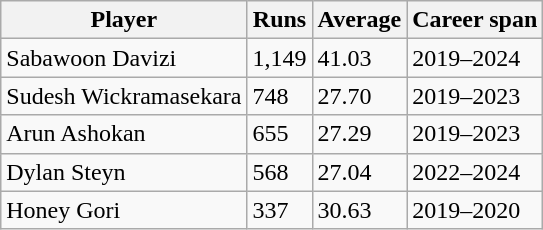<table class="wikitable">
<tr>
<th>Player</th>
<th>Runs</th>
<th>Average</th>
<th>Career span</th>
</tr>
<tr>
<td>Sabawoon Davizi</td>
<td>1,149</td>
<td>41.03</td>
<td>2019–2024</td>
</tr>
<tr>
<td>Sudesh Wickramasekara</td>
<td>748</td>
<td>27.70</td>
<td>2019–2023</td>
</tr>
<tr>
<td>Arun Ashokan</td>
<td>655</td>
<td>27.29</td>
<td>2019–2023</td>
</tr>
<tr>
<td>Dylan Steyn</td>
<td>568</td>
<td>27.04</td>
<td>2022–2024</td>
</tr>
<tr>
<td>Honey Gori</td>
<td>337</td>
<td>30.63</td>
<td>2019–2020</td>
</tr>
</table>
